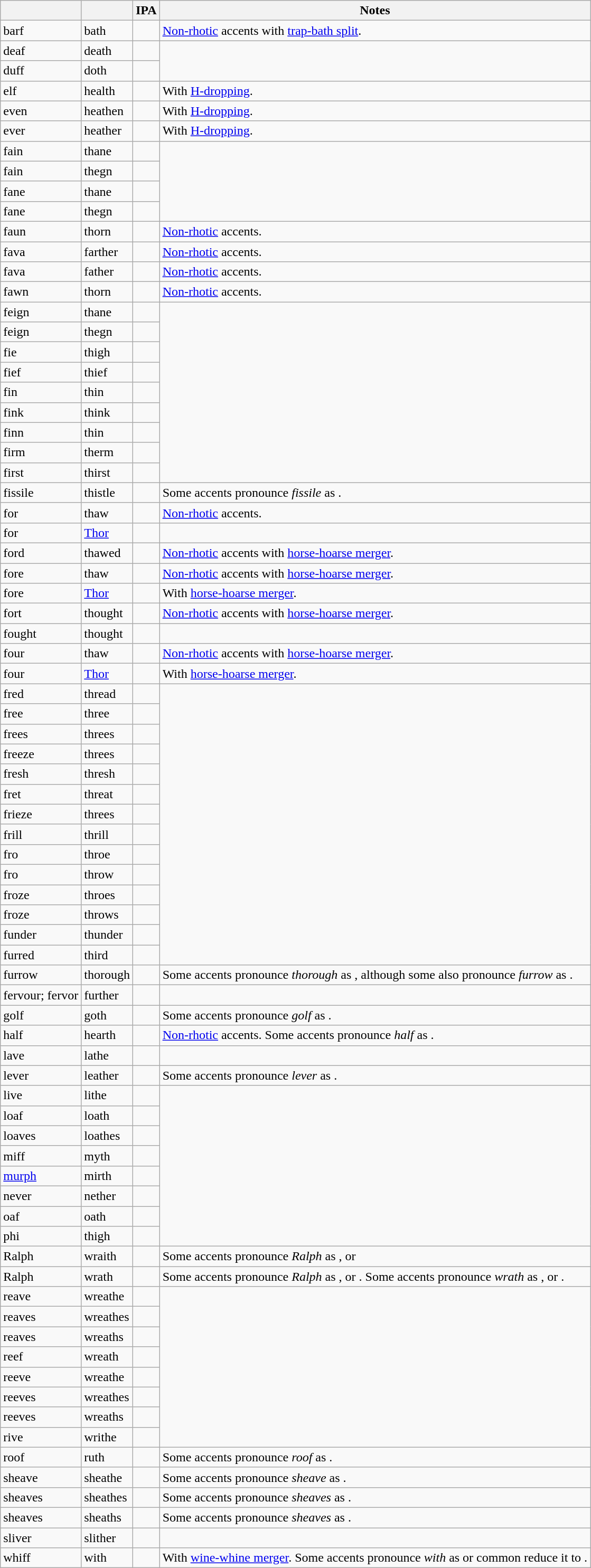<table class="wikitable sortable">
<tr>
<th></th>
<th></th>
<th>IPA</th>
<th>Notes</th>
</tr>
<tr>
<td>barf</td>
<td>bath</td>
<td></td>
<td><a href='#'>Non-rhotic</a> accents with <a href='#'>trap-bath split</a>.</td>
</tr>
<tr>
<td>deaf</td>
<td>death</td>
<td></td>
</tr>
<tr>
<td>duff</td>
<td>doth</td>
<td></td>
</tr>
<tr>
<td>elf</td>
<td>health</td>
<td></td>
<td>With <a href='#'>H-dropping</a>.</td>
</tr>
<tr>
<td>even</td>
<td>heathen</td>
<td></td>
<td>With <a href='#'>H-dropping</a>.</td>
</tr>
<tr>
<td>ever</td>
<td>heather</td>
<td></td>
<td>With <a href='#'>H-dropping</a>.</td>
</tr>
<tr>
<td>fain</td>
<td>thane</td>
<td></td>
</tr>
<tr>
<td>fain</td>
<td>thegn</td>
<td></td>
</tr>
<tr>
<td>fane</td>
<td>thane</td>
<td></td>
</tr>
<tr>
<td>fane</td>
<td>thegn</td>
<td></td>
</tr>
<tr>
<td>faun</td>
<td>thorn</td>
<td></td>
<td><a href='#'>Non-rhotic</a> accents.</td>
</tr>
<tr>
<td>fava</td>
<td>farther</td>
<td></td>
<td><a href='#'>Non-rhotic</a> accents.</td>
</tr>
<tr>
<td>fava</td>
<td>father</td>
<td></td>
<td><a href='#'>Non-rhotic</a> accents.</td>
</tr>
<tr>
<td>fawn</td>
<td>thorn</td>
<td></td>
<td><a href='#'>Non-rhotic</a> accents.</td>
</tr>
<tr>
<td>feign</td>
<td>thane</td>
<td></td>
</tr>
<tr>
<td>feign</td>
<td>thegn</td>
<td></td>
</tr>
<tr>
<td>fie</td>
<td>thigh</td>
<td></td>
</tr>
<tr>
<td>fief</td>
<td>thief</td>
<td></td>
</tr>
<tr>
<td>fin</td>
<td>thin</td>
<td></td>
</tr>
<tr>
<td>fink</td>
<td>think</td>
<td></td>
</tr>
<tr>
<td>finn</td>
<td>thin</td>
<td></td>
</tr>
<tr>
<td>firm</td>
<td>therm</td>
<td></td>
</tr>
<tr>
<td>first</td>
<td>thirst</td>
<td></td>
</tr>
<tr>
<td>fissile</td>
<td>thistle</td>
<td></td>
<td>Some accents pronounce <em>fissile</em> as .</td>
</tr>
<tr>
<td>for</td>
<td>thaw</td>
<td></td>
<td><a href='#'>Non-rhotic</a> accents.</td>
</tr>
<tr>
<td>for</td>
<td><a href='#'>Thor</a></td>
<td></td>
</tr>
<tr>
<td>ford</td>
<td>thawed</td>
<td></td>
<td><a href='#'>Non-rhotic</a> accents with <a href='#'>horse-hoarse merger</a>.</td>
</tr>
<tr>
<td>fore</td>
<td>thaw</td>
<td></td>
<td><a href='#'>Non-rhotic</a> accents with <a href='#'>horse-hoarse merger</a>.</td>
</tr>
<tr>
<td>fore</td>
<td><a href='#'>Thor</a></td>
<td></td>
<td>With <a href='#'>horse-hoarse merger</a>.</td>
</tr>
<tr>
<td>fort</td>
<td>thought</td>
<td></td>
<td><a href='#'>Non-rhotic</a> accents with <a href='#'>horse-hoarse merger</a>.</td>
</tr>
<tr>
<td>fought</td>
<td>thought</td>
<td></td>
</tr>
<tr>
<td>four</td>
<td>thaw</td>
<td></td>
<td><a href='#'>Non-rhotic</a> accents with <a href='#'>horse-hoarse merger</a>.</td>
</tr>
<tr>
<td>four</td>
<td><a href='#'>Thor</a></td>
<td></td>
<td>With <a href='#'>horse-hoarse merger</a>.</td>
</tr>
<tr>
<td>fred</td>
<td>thread</td>
<td></td>
</tr>
<tr>
<td>free</td>
<td>three</td>
<td></td>
</tr>
<tr>
<td>frees</td>
<td>threes</td>
<td></td>
</tr>
<tr>
<td>freeze</td>
<td>threes</td>
<td></td>
</tr>
<tr>
<td>fresh</td>
<td>thresh</td>
<td></td>
</tr>
<tr>
<td>fret</td>
<td>threat</td>
<td></td>
</tr>
<tr>
<td>frieze</td>
<td>threes</td>
<td></td>
</tr>
<tr>
<td>frill</td>
<td>thrill</td>
<td></td>
</tr>
<tr>
<td>fro</td>
<td>throe</td>
<td></td>
</tr>
<tr>
<td>fro</td>
<td>throw</td>
<td></td>
</tr>
<tr>
<td>froze</td>
<td>throes</td>
<td></td>
</tr>
<tr>
<td>froze</td>
<td>throws</td>
<td></td>
</tr>
<tr>
<td>funder</td>
<td>thunder</td>
<td></td>
</tr>
<tr>
<td>furred</td>
<td>third</td>
<td></td>
</tr>
<tr>
<td>furrow</td>
<td>thorough</td>
<td></td>
<td>Some accents pronounce <em>thorough</em> as , although some also pronounce <em>furrow</em> as .</td>
</tr>
<tr>
<td>fervour; fervor</td>
<td>further</td>
<td></td>
</tr>
<tr>
<td>golf</td>
<td>goth</td>
<td></td>
<td>Some accents pronounce <em>golf</em> as .</td>
</tr>
<tr>
<td>half</td>
<td>hearth</td>
<td></td>
<td><a href='#'>Non-rhotic</a> accents. Some accents pronounce <em>half</em> as .</td>
</tr>
<tr>
<td>lave</td>
<td>lathe</td>
<td></td>
</tr>
<tr>
<td>lever</td>
<td>leather</td>
<td></td>
<td>Some accents pronounce <em>lever</em> as .</td>
</tr>
<tr>
<td>live</td>
<td>lithe</td>
<td></td>
</tr>
<tr>
<td>loaf</td>
<td>loath</td>
<td></td>
</tr>
<tr>
<td>loaves</td>
<td>loathes</td>
<td></td>
</tr>
<tr>
<td>miff</td>
<td>myth</td>
<td></td>
</tr>
<tr>
<td><a href='#'>murph</a></td>
<td>mirth</td>
<td></td>
</tr>
<tr>
<td>never</td>
<td>nether</td>
<td></td>
</tr>
<tr>
<td>oaf</td>
<td>oath</td>
<td></td>
</tr>
<tr>
<td>phi</td>
<td>thigh</td>
<td></td>
</tr>
<tr>
<td>Ralph</td>
<td>wraith</td>
<td></td>
<td>Some accents pronounce <em>Ralph</em> as ,  or </td>
</tr>
<tr>
<td>Ralph</td>
<td>wrath</td>
<td></td>
<td>Some accents pronounce <em>Ralph</em> as ,  or .  Some accents pronounce <em>wrath</em> as ,  or .</td>
</tr>
<tr>
<td>reave</td>
<td>wreathe</td>
<td></td>
</tr>
<tr>
<td>reaves</td>
<td>wreathes</td>
<td></td>
</tr>
<tr>
<td>reaves</td>
<td>wreaths</td>
<td></td>
</tr>
<tr>
<td>reef</td>
<td>wreath</td>
<td></td>
</tr>
<tr>
<td>reeve</td>
<td>wreathe</td>
<td></td>
</tr>
<tr>
<td>reeves</td>
<td>wreathes</td>
<td></td>
</tr>
<tr>
<td>reeves</td>
<td>wreaths</td>
<td></td>
</tr>
<tr>
<td>rive</td>
<td>writhe</td>
<td></td>
</tr>
<tr>
<td>roof</td>
<td>ruth</td>
<td></td>
<td>Some accents pronounce <em>roof</em> as .</td>
</tr>
<tr>
<td>sheave</td>
<td>sheathe</td>
<td></td>
<td>Some accents pronounce <em>sheave</em> as .</td>
</tr>
<tr>
<td>sheaves</td>
<td>sheathes</td>
<td></td>
<td>Some accents pronounce <em>sheaves</em> as .</td>
</tr>
<tr>
<td>sheaves</td>
<td>sheaths</td>
<td></td>
<td>Some accents pronounce <em>sheaves</em> as .</td>
</tr>
<tr>
<td>sliver</td>
<td>slither</td>
<td></td>
</tr>
<tr>
<td>whiff</td>
<td>with</td>
<td></td>
<td>With <a href='#'>wine-whine merger</a>.  Some accents pronounce <em>with</em> as  or common reduce it to .</td>
</tr>
</table>
